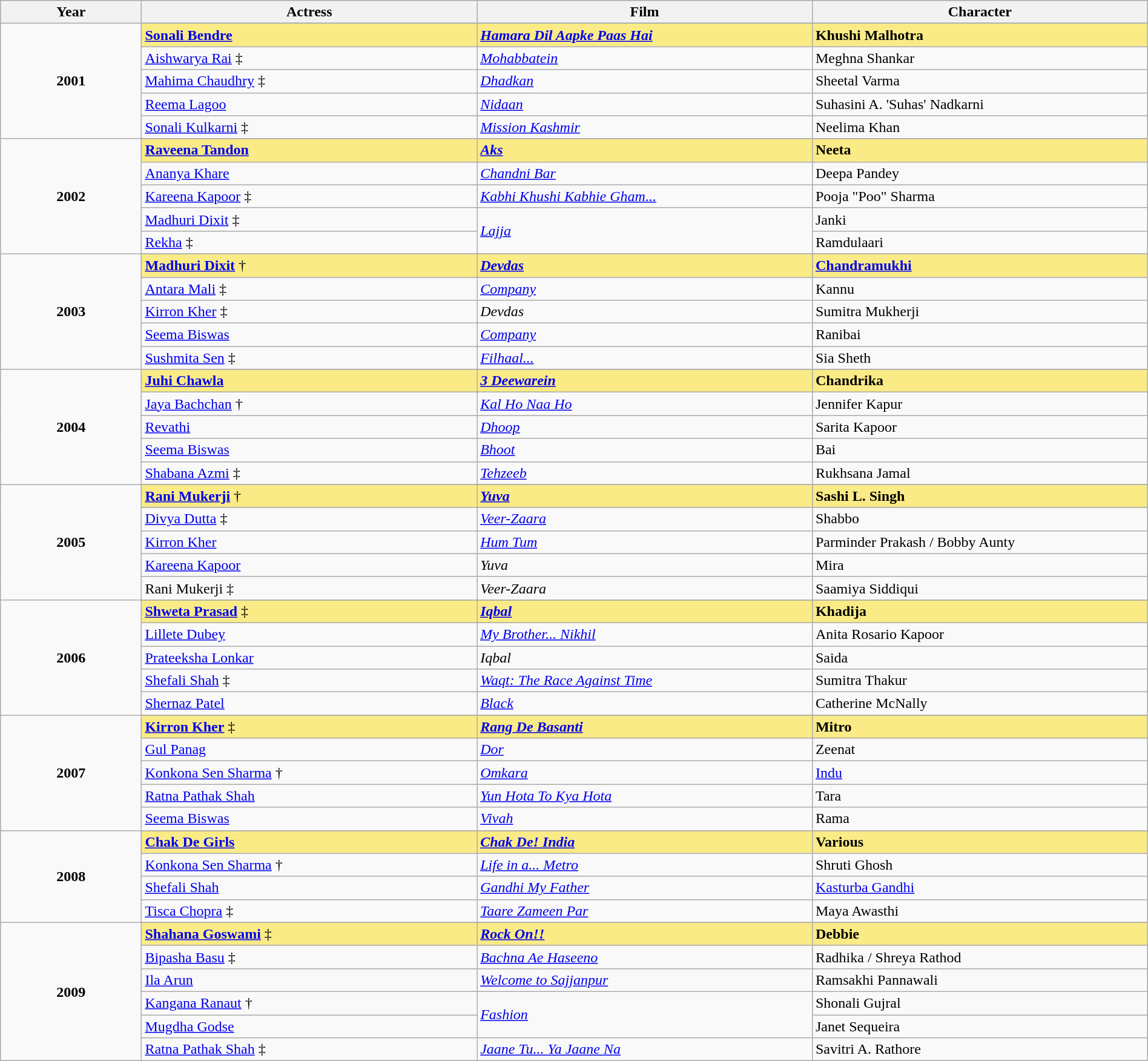<table class="wikitable" style="width:100%">
<tr bgcolor="#d1e4fd">
<th width="8%">Year</th>
<th width="19%">Actress</th>
<th width="19%">Film</th>
<th width="19%">Character</th>
</tr>
<tr>
<td rowspan=6 style="text-align:center"><strong>2001</strong></td>
</tr>
<tr style="background:#FAEB86;">
<td><strong><a href='#'>Sonali Bendre</a></strong></td>
<td><strong><em><a href='#'>Hamara Dil Aapke Paas Hai</a></em></strong></td>
<td><strong>Khushi Malhotra</strong></td>
</tr>
<tr>
<td><a href='#'>Aishwarya Rai</a> ‡</td>
<td><em><a href='#'>Mohabbatein</a></em></td>
<td>Meghna Shankar</td>
</tr>
<tr>
<td><a href='#'>Mahima Chaudhry</a> ‡</td>
<td><em><a href='#'>Dhadkan</a></em></td>
<td>Sheetal Varma</td>
</tr>
<tr>
<td><a href='#'>Reema Lagoo</a></td>
<td><em><a href='#'>Nidaan</a></em></td>
<td>Suhasini A. 'Suhas' Nadkarni</td>
</tr>
<tr>
<td><a href='#'>Sonali Kulkarni</a> ‡</td>
<td><em><a href='#'>Mission Kashmir</a></em></td>
<td>Neelima Khan</td>
</tr>
<tr>
<td rowspan=6 style="text-align:center"><strong>2002</strong></td>
</tr>
<tr style="background:#FAEB86;">
<td><strong><a href='#'>Raveena Tandon</a></strong></td>
<td><strong><em><a href='#'>Aks</a></em></strong></td>
<td><strong>Neeta</strong></td>
</tr>
<tr>
<td><a href='#'>Ananya Khare</a></td>
<td><em><a href='#'>Chandni Bar</a></em></td>
<td>Deepa Pandey</td>
</tr>
<tr>
<td><a href='#'>Kareena Kapoor</a> ‡</td>
<td><em><a href='#'>Kabhi Khushi Kabhie Gham...</a></em></td>
<td>Pooja "Poo" Sharma</td>
</tr>
<tr>
<td><a href='#'>Madhuri Dixit</a> ‡</td>
<td rowspan="2"><em><a href='#'>Lajja</a></em></td>
<td>Janki</td>
</tr>
<tr>
<td><a href='#'>Rekha</a> ‡</td>
<td>Ramdulaari</td>
</tr>
<tr>
<td rowspan=6 style="text-align:center"><strong>2003</strong></td>
</tr>
<tr style="background:#FAEB86;">
<td><strong><a href='#'>Madhuri Dixit</a></strong> †</td>
<td><strong><em><a href='#'>Devdas</a></em></strong></td>
<td><strong><a href='#'>Chandramukhi</a></strong></td>
</tr>
<tr>
<td><a href='#'>Antara Mali</a> ‡</td>
<td><em><a href='#'>Company</a></em></td>
<td>Kannu</td>
</tr>
<tr>
<td><a href='#'>Kirron Kher</a> ‡</td>
<td><em>Devdas</em></td>
<td>Sumitra Mukherji</td>
</tr>
<tr>
<td><a href='#'>Seema Biswas</a></td>
<td><em><a href='#'>Company</a></em></td>
<td>Ranibai</td>
</tr>
<tr>
<td><a href='#'>Sushmita Sen</a> ‡</td>
<td><em><a href='#'>Filhaal...</a></em></td>
<td>Sia Sheth</td>
</tr>
<tr>
<td rowspan=6 style="text-align:center"><strong>2004</strong></td>
</tr>
<tr style="background:#FAEB86;">
<td><strong><a href='#'>Juhi Chawla</a></strong></td>
<td><strong><em><a href='#'>3 Deewarein</a></em></strong></td>
<td><strong>Chandrika</strong></td>
</tr>
<tr>
<td><a href='#'>Jaya Bachchan</a> †</td>
<td><em><a href='#'>Kal Ho Naa Ho</a></em></td>
<td>Jennifer Kapur</td>
</tr>
<tr>
<td><a href='#'>Revathi</a></td>
<td><em><a href='#'>Dhoop</a></em></td>
<td>Sarita Kapoor</td>
</tr>
<tr>
<td><a href='#'>Seema Biswas</a></td>
<td><em><a href='#'>Bhoot</a></em></td>
<td>Bai</td>
</tr>
<tr>
<td><a href='#'>Shabana Azmi</a> ‡</td>
<td><em><a href='#'>Tehzeeb</a></em></td>
<td>Rukhsana Jamal</td>
</tr>
<tr>
<td rowspan=6 style="text-align:center"><strong>2005</strong></td>
</tr>
<tr style="background:#FAEB86;">
<td><strong><a href='#'>Rani Mukerji</a></strong> †</td>
<td><strong><em><a href='#'>Yuva</a></em></strong></td>
<td><strong>Sashi L. Singh</strong></td>
</tr>
<tr>
<td><a href='#'>Divya Dutta</a> ‡</td>
<td><em><a href='#'>Veer-Zaara</a></em></td>
<td>Shabbo</td>
</tr>
<tr>
<td><a href='#'>Kirron Kher</a></td>
<td><em><a href='#'>Hum Tum</a></em></td>
<td>Parminder Prakash / Bobby Aunty</td>
</tr>
<tr>
<td><a href='#'>Kareena Kapoor</a></td>
<td><em>Yuva</em></td>
<td>Mira</td>
</tr>
<tr>
<td>Rani Mukerji ‡</td>
<td><em>Veer-Zaara</em></td>
<td>Saamiya Siddiqui</td>
</tr>
<tr>
<td rowspan=6 style="text-align:center"><strong>2006</strong></td>
</tr>
<tr style="background:#FAEB86;">
<td><strong><a href='#'>Shweta Prasad</a></strong> ‡</td>
<td><strong><em><a href='#'>Iqbal</a></em></strong></td>
<td><strong>Khadija</strong></td>
</tr>
<tr>
<td><a href='#'>Lillete Dubey</a></td>
<td><em><a href='#'>My Brother... Nikhil</a></em></td>
<td>Anita Rosario Kapoor</td>
</tr>
<tr>
<td><a href='#'>Prateeksha Lonkar</a></td>
<td><em>Iqbal</em></td>
<td>Saida</td>
</tr>
<tr>
<td><a href='#'>Shefali Shah</a> ‡</td>
<td><em><a href='#'>Waqt: The Race Against Time</a></em></td>
<td>Sumitra Thakur</td>
</tr>
<tr>
<td><a href='#'>Shernaz Patel</a></td>
<td><em><a href='#'>Black</a></em></td>
<td>Catherine McNally</td>
</tr>
<tr>
<td rowspan=6 style="text-align:center"><strong>2007</strong></td>
</tr>
<tr style="background:#FAEB86;">
<td><strong><a href='#'>Kirron Kher</a></strong> ‡</td>
<td><strong><em><a href='#'>Rang De Basanti</a></em></strong></td>
<td><strong>Mitro</strong></td>
</tr>
<tr>
<td><a href='#'>Gul Panag</a></td>
<td><em><a href='#'>Dor</a></em></td>
<td>Zeenat</td>
</tr>
<tr>
<td><a href='#'>Konkona Sen Sharma</a> †</td>
<td><em><a href='#'>Omkara</a></em></td>
<td><a href='#'>Indu</a></td>
</tr>
<tr>
<td><a href='#'>Ratna Pathak Shah</a></td>
<td><em><a href='#'>Yun Hota To Kya Hota</a></em></td>
<td>Tara</td>
</tr>
<tr>
<td><a href='#'>Seema Biswas</a></td>
<td><em><a href='#'>Vivah</a></em></td>
<td>Rama</td>
</tr>
<tr>
<td rowspan=5 style="text-align:center"><strong>2008</strong></td>
</tr>
<tr style="background:#FAEB86;">
<td><strong><a href='#'>Chak De Girls</a></strong></td>
<td><strong><em><a href='#'>Chak De! India</a></em></strong></td>
<td><strong>Various</strong></td>
</tr>
<tr>
<td><a href='#'>Konkona Sen Sharma</a> †</td>
<td><em><a href='#'>Life in a... Metro</a></em></td>
<td>Shruti Ghosh</td>
</tr>
<tr>
<td><a href='#'>Shefali Shah</a></td>
<td><em><a href='#'>Gandhi My Father</a></em></td>
<td><a href='#'>Kasturba Gandhi</a></td>
</tr>
<tr>
<td><a href='#'>Tisca Chopra</a> ‡</td>
<td><em><a href='#'>Taare Zameen Par</a></em></td>
<td>Maya Awasthi</td>
</tr>
<tr>
<td rowspan=7 style="text-align:center"><strong>2009</strong></td>
</tr>
<tr style="background:#FAEB86;">
<td><strong><a href='#'>Shahana Goswami</a></strong> ‡</td>
<td><strong><em><a href='#'>Rock On!!</a></em></strong></td>
<td><strong>Debbie</strong></td>
</tr>
<tr>
<td><a href='#'>Bipasha Basu</a> ‡</td>
<td><em><a href='#'>Bachna Ae Haseeno</a></em></td>
<td>Radhika / Shreya Rathod</td>
</tr>
<tr>
<td><a href='#'>Ila Arun</a></td>
<td><em><a href='#'>Welcome to Sajjanpur</a></em></td>
<td>Ramsakhi Pannawali</td>
</tr>
<tr>
<td><a href='#'>Kangana Ranaut</a> †</td>
<td rowspan="2"><em><a href='#'>Fashion</a></em></td>
<td>Shonali Gujral</td>
</tr>
<tr>
<td><a href='#'>Mugdha Godse</a></td>
<td>Janet Sequeira</td>
</tr>
<tr>
<td><a href='#'>Ratna Pathak Shah</a> ‡</td>
<td><em><a href='#'>Jaane Tu... Ya Jaane Na</a></em></td>
<td>Savitri A. Rathore</td>
</tr>
</table>
